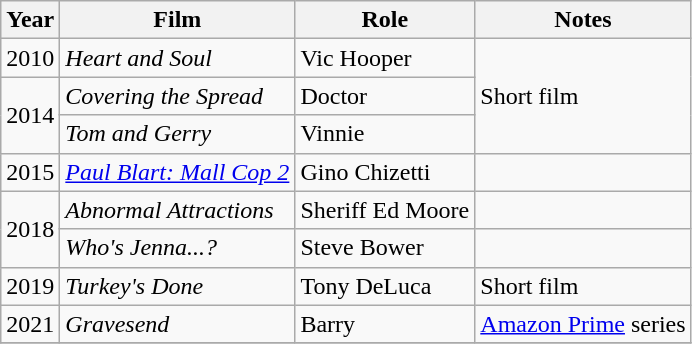<table class="wikitable sortable">
<tr>
<th>Year</th>
<th>Film</th>
<th>Role</th>
<th>Notes</th>
</tr>
<tr>
<td>2010</td>
<td><em>Heart and Soul</em></td>
<td>Vic Hooper</td>
<td rowspan="3">Short film</td>
</tr>
<tr>
<td rowspan="2">2014</td>
<td><em>Covering the Spread</em></td>
<td>Doctor</td>
</tr>
<tr>
<td><em>Tom and Gerry</em></td>
<td>Vinnie</td>
</tr>
<tr>
<td>2015</td>
<td><em><a href='#'>Paul Blart: Mall Cop 2</a></em></td>
<td>Gino Chizetti</td>
<td></td>
</tr>
<tr>
<td rowspan="2">2018</td>
<td><em>Abnormal Attractions</em></td>
<td>Sheriff Ed Moore</td>
<td></td>
</tr>
<tr>
<td><em>Who's Jenna...?</em></td>
<td>Steve Bower</td>
<td></td>
</tr>
<tr>
<td>2019</td>
<td><em>Turkey's Done</em></td>
<td>Tony DeLuca</td>
<td>Short film</td>
</tr>
<tr>
<td>2021</td>
<td><em>Gravesend</em></td>
<td>Barry</td>
<td><a href='#'>Amazon Prime</a> series</td>
</tr>
<tr>
</tr>
</table>
